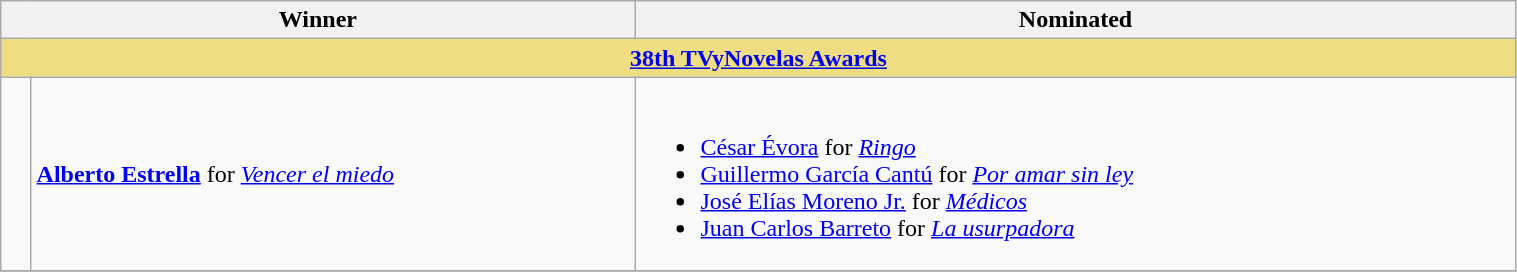<table class="wikitable" width=80%>
<tr align=center>
<th width="150px;" colspan=2; align="center">Winner</th>
<th width="580px;" align="center">Nominated</th>
</tr>
<tr>
<th colspan=9 style="background:#EEDD82;"  align="center"><strong><a href='#'>38th TVyNovelas Awards</a></strong></th>
</tr>
<tr>
<td width=2%></td>
<td><strong><a href='#'>Alberto Estrella</a></strong> for <em><a href='#'>Vencer el miedo</a></em></td>
<td><br><ul><li><a href='#'>César Évora</a> for <em><a href='#'>Ringo</a></em></li><li><a href='#'>Guillermo García Cantú</a> for <em><a href='#'>Por amar sin ley</a></em></li><li><a href='#'>José Elías Moreno Jr.</a> for <em><a href='#'>Médicos</a></em></li><li><a href='#'>Juan Carlos Barreto</a> for <em><a href='#'>La usurpadora</a></em></li></ul></td>
</tr>
<tr>
</tr>
</table>
